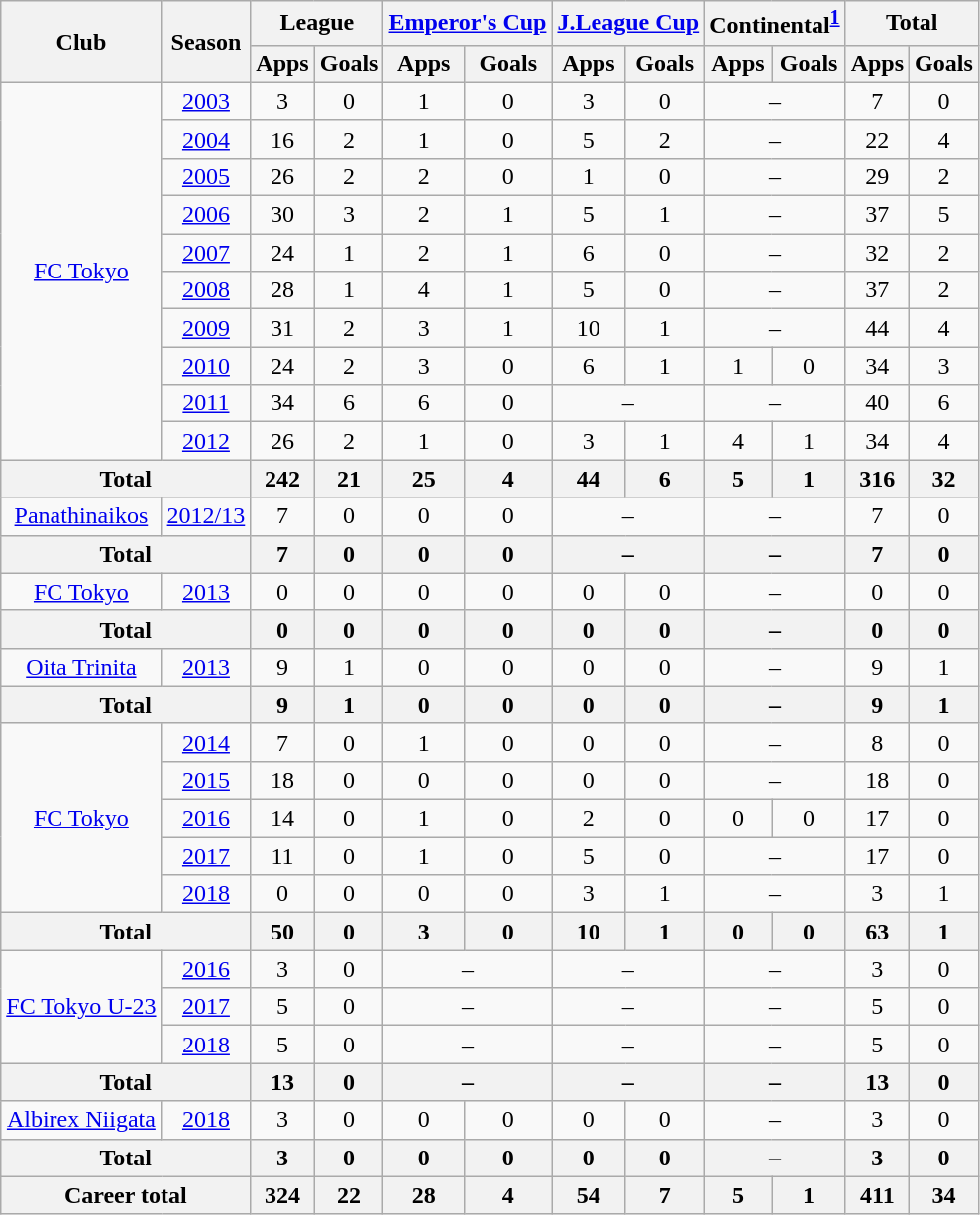<table class="wikitable" style="text-align:center;">
<tr>
<th rowspan="2">Club</th>
<th rowspan="2">Season</th>
<th colspan="2">League</th>
<th colspan="2"><a href='#'>Emperor's Cup</a></th>
<th colspan="2"><a href='#'>J.League Cup</a></th>
<th colspan="2">Continental<sup><a href='#'>1</a></sup></th>
<th colspan="2">Total</th>
</tr>
<tr>
<th>Apps</th>
<th>Goals</th>
<th>Apps</th>
<th>Goals</th>
<th>Apps</th>
<th>Goals</th>
<th>Apps</th>
<th>Goals</th>
<th>Apps</th>
<th>Goals</th>
</tr>
<tr>
<td rowspan="10"><a href='#'>FC Tokyo</a></td>
<td><a href='#'>2003</a></td>
<td>3</td>
<td>0</td>
<td>1</td>
<td>0</td>
<td>3</td>
<td>0</td>
<td colspan="2">–</td>
<td>7</td>
<td>0</td>
</tr>
<tr>
<td><a href='#'>2004</a></td>
<td>16</td>
<td>2</td>
<td>1</td>
<td>0</td>
<td>5</td>
<td>2</td>
<td colspan="2">–</td>
<td>22</td>
<td>4</td>
</tr>
<tr>
<td><a href='#'>2005</a></td>
<td>26</td>
<td>2</td>
<td>2</td>
<td>0</td>
<td>1</td>
<td>0</td>
<td colspan="2">–</td>
<td>29</td>
<td>2</td>
</tr>
<tr>
<td><a href='#'>2006</a></td>
<td>30</td>
<td>3</td>
<td>2</td>
<td>1</td>
<td>5</td>
<td>1</td>
<td colspan="2">–</td>
<td>37</td>
<td>5</td>
</tr>
<tr>
<td><a href='#'>2007</a></td>
<td>24</td>
<td>1</td>
<td>2</td>
<td>1</td>
<td>6</td>
<td>0</td>
<td colspan="2">–</td>
<td>32</td>
<td>2</td>
</tr>
<tr>
<td><a href='#'>2008</a></td>
<td>28</td>
<td>1</td>
<td>4</td>
<td>1</td>
<td>5</td>
<td>0</td>
<td colspan="2">–</td>
<td>37</td>
<td>2</td>
</tr>
<tr>
<td><a href='#'>2009</a></td>
<td>31</td>
<td>2</td>
<td>3</td>
<td>1</td>
<td>10</td>
<td>1</td>
<td colspan="2">–</td>
<td>44</td>
<td>4</td>
</tr>
<tr>
<td><a href='#'>2010</a></td>
<td>24</td>
<td>2</td>
<td>3</td>
<td>0</td>
<td>6</td>
<td>1</td>
<td>1</td>
<td>0</td>
<td>34</td>
<td>3</td>
</tr>
<tr>
<td><a href='#'>2011</a></td>
<td>34</td>
<td>6</td>
<td>6</td>
<td>0</td>
<td colspan="2">–</td>
<td colspan="2">–</td>
<td>40</td>
<td>6</td>
</tr>
<tr>
<td><a href='#'>2012</a></td>
<td>26</td>
<td>2</td>
<td>1</td>
<td>0</td>
<td>3</td>
<td>1</td>
<td>4</td>
<td>1</td>
<td>34</td>
<td>4</td>
</tr>
<tr>
<th colspan="2">Total</th>
<th>242</th>
<th>21</th>
<th>25</th>
<th>4</th>
<th>44</th>
<th>6</th>
<th>5</th>
<th>1</th>
<th>316</th>
<th>32</th>
</tr>
<tr>
<td><a href='#'>Panathinaikos</a></td>
<td><a href='#'>2012/13</a></td>
<td>7</td>
<td>0</td>
<td>0</td>
<td>0</td>
<td colspan="2">–</td>
<td colspan="2">–</td>
<td>7</td>
<td>0</td>
</tr>
<tr>
<th colspan="2">Total</th>
<th>7</th>
<th>0</th>
<th>0</th>
<th>0</th>
<th colspan="2">–</th>
<th colspan="2">–</th>
<th>7</th>
<th>0</th>
</tr>
<tr>
<td><a href='#'>FC Tokyo</a></td>
<td><a href='#'>2013</a></td>
<td>0</td>
<td>0</td>
<td>0</td>
<td>0</td>
<td>0</td>
<td>0</td>
<td colspan="2">–</td>
<td>0</td>
<td>0</td>
</tr>
<tr>
<th colspan="2">Total</th>
<th>0</th>
<th>0</th>
<th>0</th>
<th>0</th>
<th>0</th>
<th>0</th>
<th colspan="2">–</th>
<th>0</th>
<th>0</th>
</tr>
<tr>
<td><a href='#'>Oita Trinita</a></td>
<td><a href='#'>2013</a></td>
<td>9</td>
<td>1</td>
<td>0</td>
<td>0</td>
<td>0</td>
<td>0</td>
<td colspan="2">–</td>
<td>9</td>
<td>1</td>
</tr>
<tr>
<th colspan="2">Total</th>
<th>9</th>
<th>1</th>
<th>0</th>
<th>0</th>
<th>0</th>
<th>0</th>
<th colspan="2">–</th>
<th>9</th>
<th>1</th>
</tr>
<tr>
<td rowspan="5"><a href='#'>FC Tokyo</a></td>
<td><a href='#'>2014</a></td>
<td>7</td>
<td>0</td>
<td>1</td>
<td>0</td>
<td>0</td>
<td>0</td>
<td colspan="2">–</td>
<td>8</td>
<td>0</td>
</tr>
<tr>
<td><a href='#'>2015</a></td>
<td>18</td>
<td>0</td>
<td>0</td>
<td>0</td>
<td>0</td>
<td>0</td>
<td colspan="2">–</td>
<td>18</td>
<td>0</td>
</tr>
<tr>
<td><a href='#'>2016</a></td>
<td>14</td>
<td>0</td>
<td>1</td>
<td>0</td>
<td>2</td>
<td>0</td>
<td>0</td>
<td>0</td>
<td>17</td>
<td>0</td>
</tr>
<tr>
<td><a href='#'>2017</a></td>
<td>11</td>
<td>0</td>
<td>1</td>
<td>0</td>
<td>5</td>
<td>0</td>
<td colspan="2">–</td>
<td>17</td>
<td>0</td>
</tr>
<tr>
<td><a href='#'>2018</a></td>
<td>0</td>
<td>0</td>
<td>0</td>
<td>0</td>
<td>3</td>
<td>1</td>
<td colspan="2">–</td>
<td>3</td>
<td>1</td>
</tr>
<tr>
<th colspan="2">Total</th>
<th>50</th>
<th>0</th>
<th>3</th>
<th>0</th>
<th>10</th>
<th>1</th>
<th>0</th>
<th>0</th>
<th>63</th>
<th>1</th>
</tr>
<tr>
<td rowspan="3"><a href='#'>FC Tokyo U-23</a></td>
<td><a href='#'>2016</a></td>
<td>3</td>
<td>0</td>
<td colspan="2">–</td>
<td colspan="2">–</td>
<td colspan="2">–</td>
<td>3</td>
<td>0</td>
</tr>
<tr>
<td><a href='#'>2017</a></td>
<td>5</td>
<td>0</td>
<td colspan="2">–</td>
<td colspan="2">–</td>
<td colspan="2">–</td>
<td>5</td>
<td>0</td>
</tr>
<tr>
<td><a href='#'>2018</a></td>
<td>5</td>
<td>0</td>
<td colspan="2">–</td>
<td colspan="2">–</td>
<td colspan="2">–</td>
<td>5</td>
<td>0</td>
</tr>
<tr>
<th colspan="2">Total</th>
<th>13</th>
<th>0</th>
<th colspan="2">–</th>
<th colspan="2">–</th>
<th colspan="2">–</th>
<th>13</th>
<th>0</th>
</tr>
<tr>
<td rowspan="1"><a href='#'>Albirex Niigata</a></td>
<td><a href='#'>2018</a></td>
<td>3</td>
<td>0</td>
<td>0</td>
<td>0</td>
<td>0</td>
<td>0</td>
<td colspan="2">–</td>
<td>3</td>
<td>0</td>
</tr>
<tr>
<th colspan="2">Total</th>
<th>3</th>
<th>0</th>
<th>0</th>
<th>0</th>
<th>0</th>
<th>0</th>
<th colspan="2">–</th>
<th>3</th>
<th>0</th>
</tr>
<tr>
<th colspan="2">Career total</th>
<th>324</th>
<th>22</th>
<th>28</th>
<th>4</th>
<th>54</th>
<th>7</th>
<th>5</th>
<th>1</th>
<th>411</th>
<th>34</th>
</tr>
</table>
